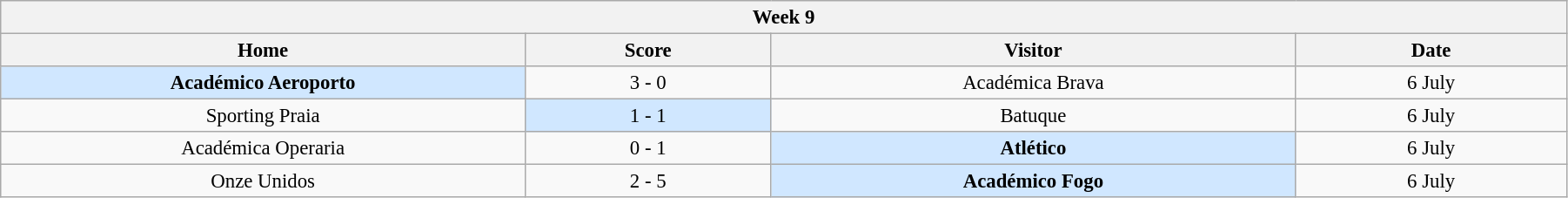<table class="wikitable" style="font-size:95%; text-align: center; width: 95%;">
<tr>
<th colspan="12" style="with: 100%;" align=center>Week 9</th>
</tr>
<tr>
<th width="200">Home</th>
<th width="90">Score</th>
<th width="200">Visitor</th>
<th width="100">Date</th>
</tr>
<tr align=center>
<td bgcolor=#D0E7FF><strong>Académico Aeroporto</strong></td>
<td>3 - 0</td>
<td>Académica Brava</td>
<td>6 July</td>
</tr>
<tr align=center>
<td>Sporting Praia</td>
<td bgcolor=#D0E7FF>1 - 1</td>
<td>Batuque</td>
<td>6 July</td>
</tr>
<tr align=center>
<td>Académica Operaria</td>
<td>0 - 1</td>
<td bgcolor=#D0E7FF><strong>Atlético</strong></td>
<td>6 July</td>
</tr>
<tr align=center>
<td>Onze Unidos</td>
<td>2 - 5</td>
<td bgcolor=#D0E7FF><strong>Académico Fogo</strong></td>
<td>6 July</td>
</tr>
</table>
